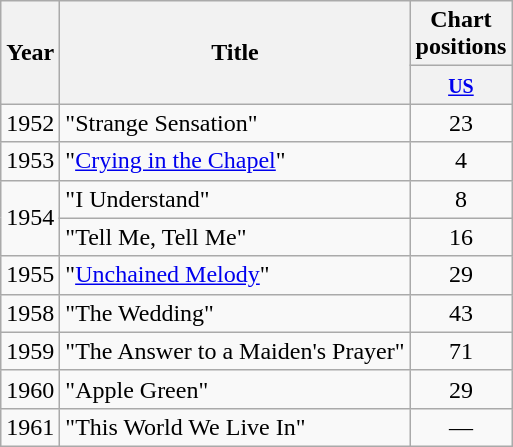<table class="wikitable">
<tr>
<th rowspan="2">Year</th>
<th rowspan="2">Title</th>
<th colspan="1">Chart positions</th>
</tr>
<tr>
<th width="45"><small><a href='#'>US</a></small></th>
</tr>
<tr>
<td>1952</td>
<td>"Strange Sensation"</td>
<td style="text-align:center;">23</td>
</tr>
<tr>
<td>1953</td>
<td>"<a href='#'>Crying in the Chapel</a>"</td>
<td style="text-align:center;">4</td>
</tr>
<tr>
<td rowspan="2">1954</td>
<td>"I Understand"</td>
<td style="text-align:center;">8</td>
</tr>
<tr>
<td>"Tell Me, Tell Me"</td>
<td style="text-align:center;">16</td>
</tr>
<tr>
<td>1955</td>
<td>"<a href='#'>Unchained Melody</a>"</td>
<td style="text-align:center;">29</td>
</tr>
<tr>
<td>1958</td>
<td>"The Wedding"</td>
<td style="text-align:center;">43</td>
</tr>
<tr>
<td>1959</td>
<td>"The Answer to a Maiden's Prayer"</td>
<td style="text-align:center;">71</td>
</tr>
<tr>
<td>1960</td>
<td>"Apple Green"</td>
<td style="text-align:center;">29</td>
</tr>
<tr>
<td>1961</td>
<td>"This World We Live In"</td>
<td style="text-align:center;">—</td>
</tr>
</table>
